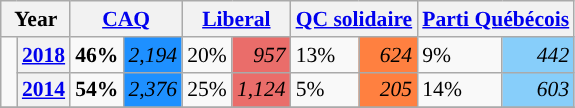<table class="wikitable" style="width:400; font-size:90%; margin-left:1em;">
<tr>
<th colspan="2" scope="col">Year</th>
<th colspan="2" scope="col"><a href='#'>CAQ</a></th>
<th colspan="2" scope="col"><a href='#'>Liberal</a></th>
<th colspan="2" scope="col"><a href='#'>QC solidaire</a></th>
<th colspan="2" scope="col"><a href='#'>Parti Québécois</a></th>
</tr>
<tr>
<td rowspan="2" style="width: 0.25em; background-color: "></td>
<th><a href='#'>2018</a></th>
<td><strong>46%</strong></td>
<td style="text-align:right; background:#1E90FF;"><em>2,194</em></td>
<td>20%</td>
<td style="text-align:right; background:#EA6D6A;"><em>957</em></td>
<td>13%</td>
<td style="text-align:right; background:#FF8040;"><em>624</em></td>
<td>9%</td>
<td style="text-align:right; background:#87CEFA;"><em>442</em></td>
</tr>
<tr>
<th><a href='#'>2014</a></th>
<td><strong>54%</strong></td>
<td style="text-align:right; background:#1E90FF;"><em>2,376</em></td>
<td>25%</td>
<td style="text-align:right; background:#EA6D6A;"><em>1,124</em></td>
<td>5%</td>
<td style="text-align:right; background:#FF8040;"><em>205</em></td>
<td>14%</td>
<td style="text-align:right; background:#87CEFA;"><em>603</em></td>
</tr>
<tr>
</tr>
</table>
